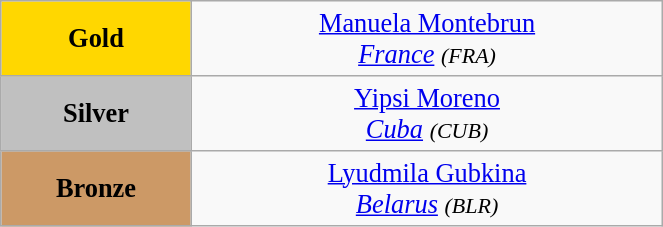<table class="wikitable" style=" text-align:center; font-size:110%;" width="35%">
<tr>
<td bgcolor="gold"><strong>Gold</strong></td>
<td> <a href='#'>Manuela Montebrun</a><br><em><a href='#'>France</a> <small>(FRA)</small></em></td>
</tr>
<tr>
<td bgcolor="silver"><strong>Silver</strong></td>
<td> <a href='#'>Yipsi Moreno</a><br><em><a href='#'>Cuba</a> <small>(CUB)</small></em></td>
</tr>
<tr>
<td bgcolor="CC9966"><strong>Bronze</strong></td>
<td> <a href='#'>Lyudmila Gubkina</a><br><em><a href='#'>Belarus</a> <small>(BLR)</small></em></td>
</tr>
</table>
